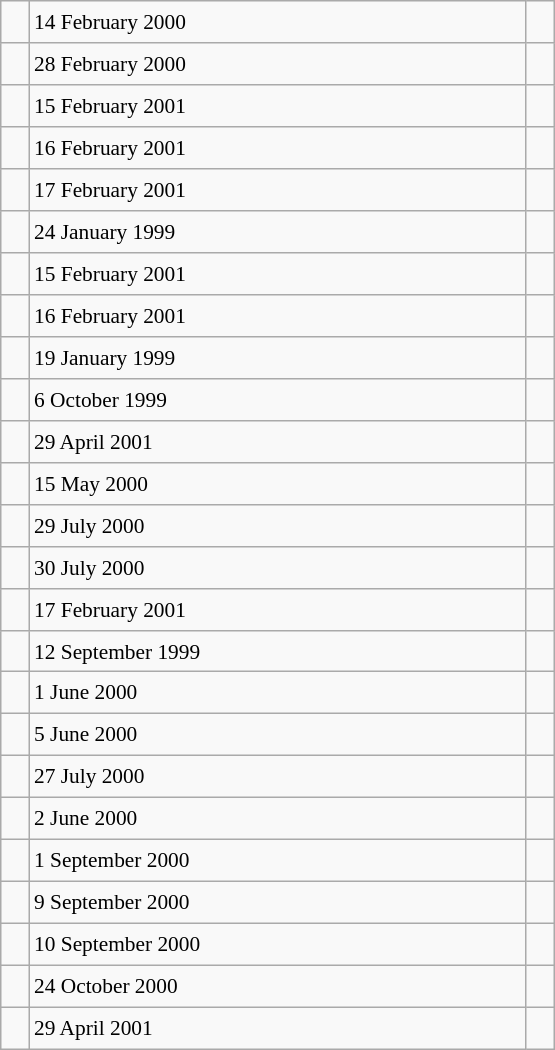<table class="wikitable" style="font-size: 89%; float: left; width: 26em; margin-right: 1em; height: 700px">
<tr>
<td></td>
<td>14 February 2000</td>
<td></td>
</tr>
<tr>
<td></td>
<td>28 February 2000</td>
<td></td>
</tr>
<tr>
<td></td>
<td>15 February 2001</td>
<td></td>
</tr>
<tr>
<td></td>
<td>16 February 2001</td>
<td></td>
</tr>
<tr>
<td></td>
<td>17 February 2001</td>
<td></td>
</tr>
<tr>
<td></td>
<td>24 January 1999</td>
<td></td>
</tr>
<tr>
<td></td>
<td>15 February 2001</td>
<td></td>
</tr>
<tr>
<td></td>
<td>16 February 2001</td>
<td></td>
</tr>
<tr>
<td></td>
<td>19 January 1999</td>
<td></td>
</tr>
<tr>
<td></td>
<td>6 October 1999</td>
<td></td>
</tr>
<tr>
<td></td>
<td>29 April 2001</td>
<td></td>
</tr>
<tr>
<td></td>
<td>15 May 2000</td>
<td></td>
</tr>
<tr>
<td></td>
<td>29 July 2000</td>
<td></td>
</tr>
<tr>
<td></td>
<td>30 July 2000</td>
<td></td>
</tr>
<tr>
<td></td>
<td>17 February 2001</td>
<td></td>
</tr>
<tr>
<td></td>
<td>12 September 1999</td>
<td></td>
</tr>
<tr>
<td></td>
<td>1 June 2000</td>
<td></td>
</tr>
<tr>
<td></td>
<td>5 June 2000</td>
<td></td>
</tr>
<tr>
<td></td>
<td>27 July 2000</td>
<td></td>
</tr>
<tr>
<td></td>
<td>2 June 2000</td>
<td></td>
</tr>
<tr>
<td></td>
<td>1 September 2000</td>
<td></td>
</tr>
<tr>
<td></td>
<td>9 September 2000</td>
<td></td>
</tr>
<tr>
<td></td>
<td>10 September 2000</td>
<td></td>
</tr>
<tr>
<td></td>
<td>24 October 2000</td>
<td></td>
</tr>
<tr>
<td></td>
<td>29 April 2001</td>
<td></td>
</tr>
</table>
